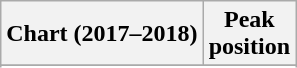<table class="wikitable sortable plainrowheaders" style="text-align:center;">
<tr>
<th>Chart (2017–2018)</th>
<th>Peak <br> position</th>
</tr>
<tr>
</tr>
<tr>
</tr>
<tr>
</tr>
<tr>
</tr>
</table>
